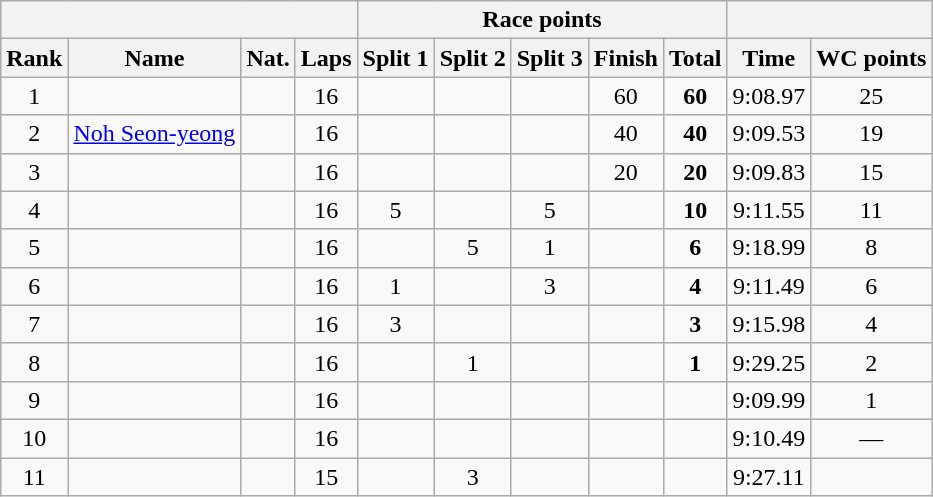<table class="wikitable sortable" style="text-align:center">
<tr>
<th colspan=4></th>
<th colspan=5>Race points</th>
<th colspan=2></th>
</tr>
<tr>
<th>Rank</th>
<th>Name</th>
<th>Nat.</th>
<th>Laps</th>
<th>Split 1</th>
<th>Split 2</th>
<th>Split 3</th>
<th>Finish</th>
<th>Total</th>
<th>Time</th>
<th>WC points</th>
</tr>
<tr>
<td>1</td>
<td align=left></td>
<td></td>
<td>16</td>
<td></td>
<td></td>
<td></td>
<td>60</td>
<td><strong>60</strong></td>
<td>9:08.97</td>
<td>25</td>
</tr>
<tr>
<td>2</td>
<td align=left><a href='#'>Noh Seon-yeong</a></td>
<td></td>
<td>16</td>
<td></td>
<td></td>
<td></td>
<td>40</td>
<td><strong>40</strong></td>
<td>9:09.53</td>
<td>19</td>
</tr>
<tr>
<td>3</td>
<td align=left></td>
<td></td>
<td>16</td>
<td></td>
<td></td>
<td></td>
<td>20</td>
<td><strong>20</strong></td>
<td>9:09.83</td>
<td>15</td>
</tr>
<tr>
<td>4</td>
<td align=left></td>
<td></td>
<td>16</td>
<td>5</td>
<td></td>
<td>5</td>
<td></td>
<td><strong>10</strong></td>
<td>9:11.55</td>
<td>11</td>
</tr>
<tr>
<td>5</td>
<td align=left></td>
<td></td>
<td>16</td>
<td></td>
<td>5</td>
<td>1</td>
<td></td>
<td><strong>6</strong></td>
<td>9:18.99</td>
<td>8</td>
</tr>
<tr>
<td>6</td>
<td align=left></td>
<td></td>
<td>16</td>
<td>1</td>
<td></td>
<td>3</td>
<td></td>
<td><strong>4</strong></td>
<td>9:11.49</td>
<td>6</td>
</tr>
<tr>
<td>7</td>
<td align=left></td>
<td></td>
<td>16</td>
<td>3</td>
<td></td>
<td></td>
<td></td>
<td><strong>3</strong></td>
<td>9:15.98</td>
<td>4</td>
</tr>
<tr>
<td>8</td>
<td align=left></td>
<td></td>
<td>16</td>
<td></td>
<td>1</td>
<td></td>
<td></td>
<td><strong>1</strong></td>
<td>9:29.25</td>
<td>2</td>
</tr>
<tr>
<td>9</td>
<td align=left></td>
<td></td>
<td>16</td>
<td></td>
<td></td>
<td></td>
<td></td>
<td></td>
<td>9:09.99</td>
<td>1</td>
</tr>
<tr>
<td>10</td>
<td align=left></td>
<td></td>
<td>16</td>
<td></td>
<td></td>
<td></td>
<td></td>
<td></td>
<td>9:10.49</td>
<td>—</td>
</tr>
<tr>
<td>11</td>
<td align=left></td>
<td></td>
<td>15</td>
<td></td>
<td>3</td>
<td></td>
<td></td>
<td></td>
<td>9:27.11</td>
<td></td>
</tr>
</table>
